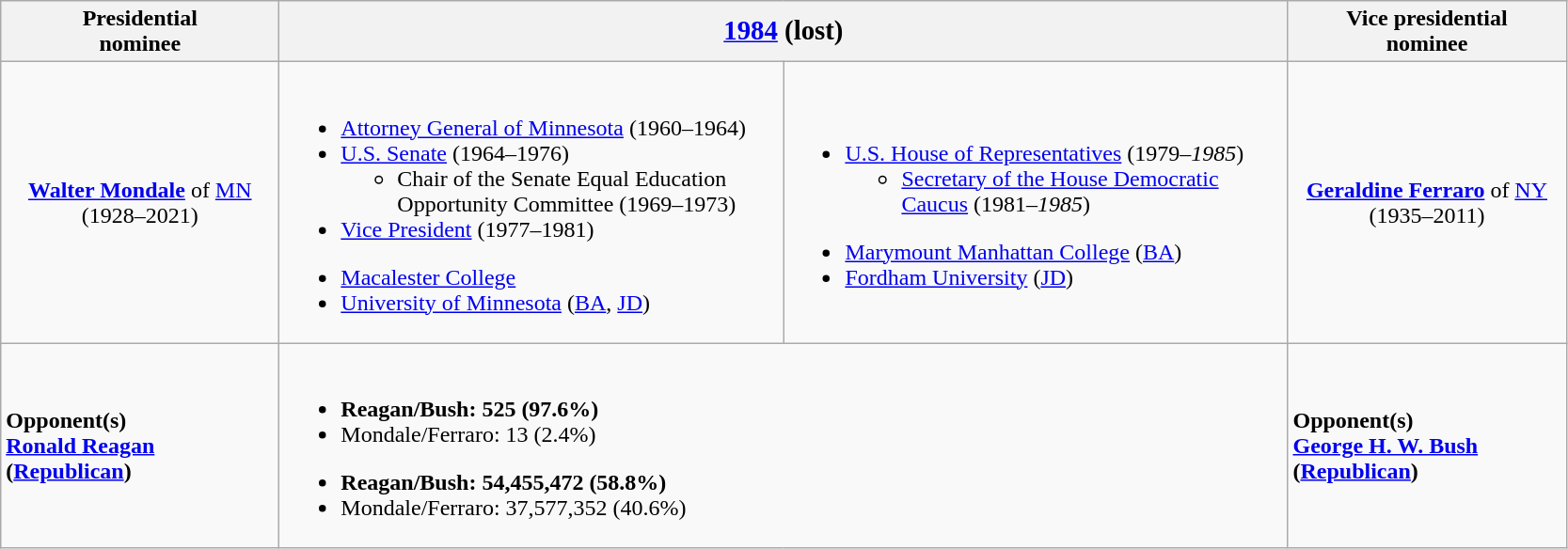<table class="wikitable">
<tr>
<th width=190>Presidential<br>nominee</th>
<th colspan=2><big><a href='#'>1984</a> (lost)</big></th>
<th width=190>Vice presidential<br>nominee</th>
</tr>
<tr>
<td style="text-align:center;"><strong><a href='#'>Walter Mondale</a></strong> of <a href='#'>MN</a><br>(1928–2021)<br></td>
<td width=350><br><ul><li><a href='#'>Attorney General of Minnesota</a> (1960–1964)</li><li><a href='#'>U.S. Senate</a> (1964–1976)<ul><li>Chair of the Senate Equal Education Opportunity Committee (1969–1973)</li></ul></li><li><a href='#'>Vice President</a> (1977–1981)</li></ul><ul><li><a href='#'>Macalester College</a></li><li><a href='#'>University of Minnesota</a> (<a href='#'>BA</a>, <a href='#'>JD</a>)</li></ul></td>
<td width=350><br><ul><li><a href='#'>U.S. House of Representatives</a> (1979–<em>1985</em>)<ul><li><a href='#'>Secretary of the House Democratic Caucus</a> (1981–<em>1985</em>)</li></ul></li></ul><ul><li><a href='#'>Marymount Manhattan College</a> (<a href='#'>BA</a>)</li><li><a href='#'>Fordham University</a> (<a href='#'>JD</a>)</li></ul></td>
<td style="text-align:center;"><strong><a href='#'>Geraldine Ferraro</a></strong> of <a href='#'>NY</a><br>(1935–2011)<br></td>
</tr>
<tr>
<td><strong>Opponent(s)</strong><br><strong><a href='#'>Ronald Reagan</a> (<a href='#'>Republican</a>)</strong></td>
<td colspan=2><br><ul><li><strong>Reagan/Bush: 525 (97.6%)</strong></li><li>Mondale/Ferraro: 13 (2.4%)</li></ul><ul><li><strong>Reagan/Bush: 54,455,472 (58.8%)</strong></li><li>Mondale/Ferraro: 37,577,352 (40.6%)</li></ul></td>
<td><strong>Opponent(s)</strong><br><strong><a href='#'>George H. W. Bush</a> (<a href='#'>Republican</a>)</strong></td>
</tr>
</table>
